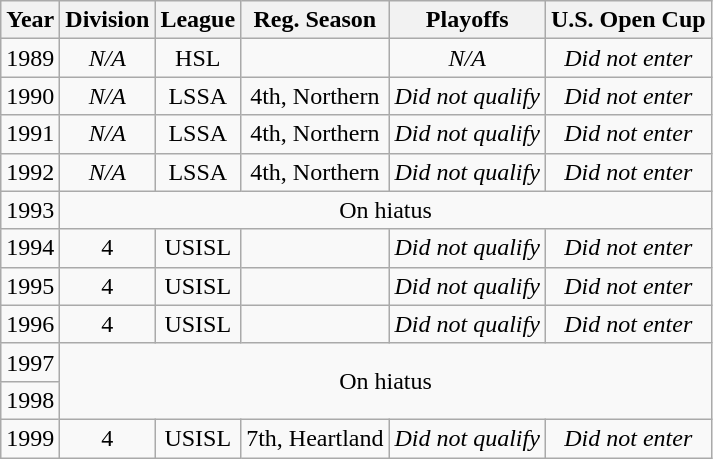<table class="wikitable" style="text-align:center">
<tr>
<th>Year</th>
<th>Division</th>
<th>League</th>
<th>Reg. Season</th>
<th>Playoffs</th>
<th>U.S. Open Cup</th>
</tr>
<tr>
<td>1989</td>
<td><em>N/A</em></td>
<td>HSL</td>
<td></td>
<td><em>N/A</em></td>
<td><em>Did not enter</em></td>
</tr>
<tr>
<td>1990</td>
<td><em>N/A</em></td>
<td>LSSA</td>
<td>4th, Northern</td>
<td><em>Did not qualify</em></td>
<td><em>Did not enter</em></td>
</tr>
<tr>
<td>1991</td>
<td><em>N/A</em></td>
<td>LSSA</td>
<td>4th, Northern</td>
<td><em>Did not qualify</em></td>
<td><em>Did not enter</em></td>
</tr>
<tr>
<td>1992</td>
<td><em>N/A</em></td>
<td>LSSA</td>
<td>4th, Northern</td>
<td><em>Did not qualify</em></td>
<td><em>Did not enter</em></td>
</tr>
<tr>
<td>1993</td>
<td colspan=5>On hiatus</td>
</tr>
<tr>
<td>1994</td>
<td>4</td>
<td>USISL</td>
<td></td>
<td><em>Did not qualify</em></td>
<td><em>Did not enter</em></td>
</tr>
<tr>
<td>1995</td>
<td>4</td>
<td>USISL</td>
<td></td>
<td><em>Did not qualify</em></td>
<td><em>Did not enter</em></td>
</tr>
<tr>
<td>1996</td>
<td>4</td>
<td>USISL</td>
<td></td>
<td><em>Did not qualify</em></td>
<td><em>Did not enter</em></td>
</tr>
<tr>
<td>1997</td>
<td colspan=5 rowspan=2>On hiatus</td>
</tr>
<tr>
<td>1998</td>
</tr>
<tr>
<td>1999</td>
<td>4</td>
<td>USISL</td>
<td>7th, Heartland</td>
<td><em>Did not qualify</em></td>
<td><em>Did not enter</em></td>
</tr>
</table>
